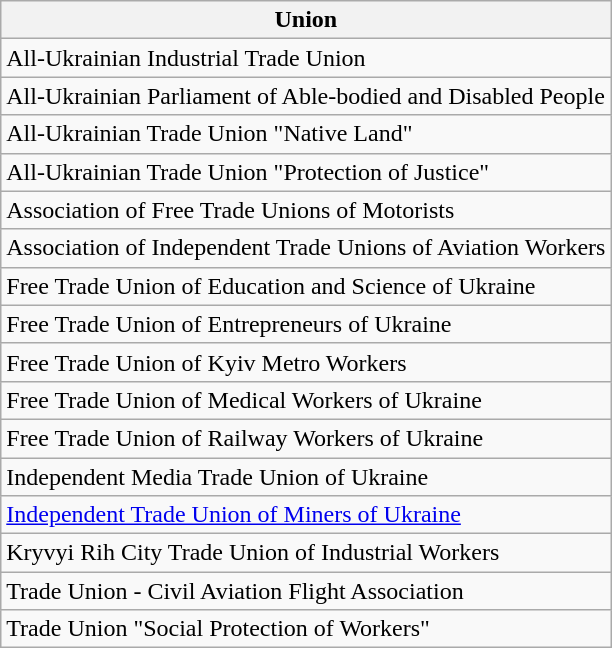<table class="wikitable sortable">
<tr>
<th>Union</th>
</tr>
<tr>
<td>All-Ukrainian Industrial Trade Union</td>
</tr>
<tr>
<td>All-Ukrainian Parliament of Able-bodied and Disabled People</td>
</tr>
<tr>
<td>All-Ukrainian Trade Union "Native Land"</td>
</tr>
<tr>
<td>All-Ukrainian Trade Union "Protection of Justice"</td>
</tr>
<tr>
<td>Association of Free Trade Unions of Motorists</td>
</tr>
<tr>
<td>Association of Independent Trade Unions of Aviation Workers</td>
</tr>
<tr>
<td>Free Trade Union of Education and Science of Ukraine</td>
</tr>
<tr>
<td>Free Trade Union of Entrepreneurs of Ukraine</td>
</tr>
<tr>
<td>Free Trade Union of Kyiv Metro Workers</td>
</tr>
<tr>
<td>Free Trade Union of Medical Workers of Ukraine</td>
</tr>
<tr>
<td>Free Trade Union of Railway Workers of Ukraine</td>
</tr>
<tr>
<td>Independent Media Trade Union of Ukraine</td>
</tr>
<tr>
<td><a href='#'>Independent Trade Union of Miners of Ukraine</a></td>
</tr>
<tr>
<td>Kryvyi Rih City Trade Union of Industrial Workers</td>
</tr>
<tr>
<td>Trade Union - Civil Aviation Flight Association</td>
</tr>
<tr>
<td>Trade Union "Social Protection of Workers"</td>
</tr>
</table>
